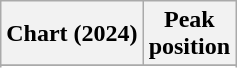<table class="wikitable sortable plainrowheaders" style="text-align:center">
<tr>
<th scope="col">Chart (2024)</th>
<th scope="col">Peak<br>position</th>
</tr>
<tr>
</tr>
<tr>
</tr>
<tr>
</tr>
</table>
